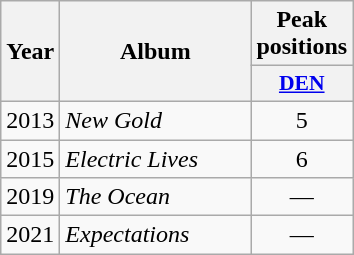<table class="wikitable">
<tr>
<th align="center" rowspan="2" width="10">Year</th>
<th align="center" rowspan="2" width="120">Album</th>
<th align="center" colspan="1" width="20">Peak positions</th>
</tr>
<tr>
<th scope="col" style="width:3em;font-size:90%;"><a href='#'>DEN</a><br></th>
</tr>
<tr>
<td style="text-align:center;">2013</td>
<td><em>New Gold</em></td>
<td style="text-align:center;">5</td>
</tr>
<tr>
<td style="text-align:center;">2015</td>
<td><em>Electric Lives</em></td>
<td style="text-align:center;">6</td>
</tr>
<tr>
<td style="text-align:center;">2019</td>
<td><em>The Ocean</em></td>
<td style="text-align:center;">—</td>
</tr>
<tr>
<td style="text-align:center;">2021</td>
<td><em>Expectations</em></td>
<td style="text-align:center;">—</td>
</tr>
</table>
